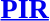<table width=100%>
<tr>
<td width=50% valign=top><br><h3><a href='#'>PIR</a></h3>




</td>
</tr>
</table>
